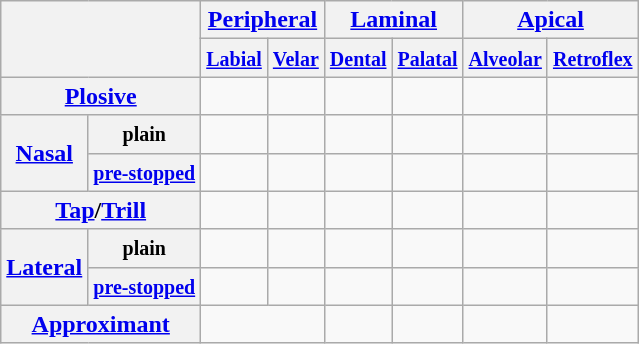<table class="wikitable" style="text-align:center;">
<tr>
<th colspan="2" rowspan="2"></th>
<th colspan="2"><a href='#'>Peripheral</a></th>
<th colspan="2"><a href='#'>Laminal</a></th>
<th colspan="2"><a href='#'>Apical</a></th>
</tr>
<tr>
<th><a href='#'><small>Labial</small></a></th>
<th><a href='#'><small>Velar</small></a></th>
<th><a href='#'><small>Dental</small></a></th>
<th><a href='#'><small>Palatal</small></a></th>
<th><a href='#'><small>Alveolar</small></a></th>
<th><a href='#'><small>Retroflex</small></a></th>
</tr>
<tr>
<th colspan="2"><a href='#'>Plosive</a></th>
<td></td>
<td></td>
<td></td>
<td></td>
<td></td>
<td></td>
</tr>
<tr>
<th rowspan="2"><a href='#'>Nasal</a></th>
<th><small>plain</small></th>
<td></td>
<td></td>
<td></td>
<td></td>
<td></td>
<td></td>
</tr>
<tr>
<th><small><a href='#'>pre-stopped</a></small></th>
<td></td>
<td></td>
<td></td>
<td></td>
<td></td>
<td></td>
</tr>
<tr>
<th colspan="2"><a href='#'>Tap</a>/<a href='#'>Trill</a></th>
<td></td>
<td></td>
<td></td>
<td></td>
<td></td>
<td></td>
</tr>
<tr>
<th rowspan="2"><a href='#'>Lateral</a></th>
<th><small>plain</small></th>
<td></td>
<td></td>
<td></td>
<td></td>
<td></td>
<td></td>
</tr>
<tr>
<th><small><a href='#'>pre-stopped</a></small></th>
<td></td>
<td></td>
<td></td>
<td></td>
<td></td>
<td></td>
</tr>
<tr>
<th colspan="2"><a href='#'>Approximant</a></th>
<td colspan="2"></td>
<td></td>
<td></td>
<td></td>
<td></td>
</tr>
</table>
